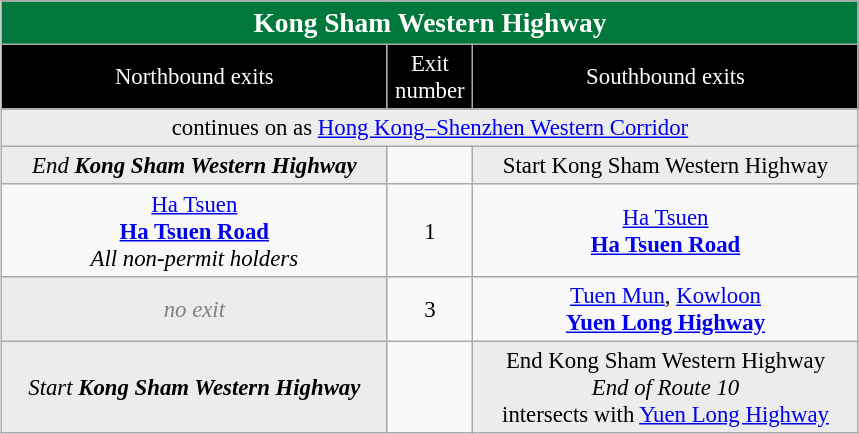<table border=1 cellpadding=2 style="margin-left:1em; margin-bottom: 1em; color: black; border-collapse: collapse; font-size: 95%;" class="wikitable">
<tr align="center" style="background:#00783c; color: white;font-size:120%;">
<td colspan="3"><strong>Kong Sham Western Highway</strong> </td>
</tr>
<tr align="center" style="background:#000000; color:white;">
<td width="250px">Northbound exits</td>
<td width="50px">Exit number</td>
<td width="250px">Southbound exits</td>
</tr>
<tr align="center">
<td colspan="3" style="background: #ececec; color: black;" class="table-na"> continues on as <a href='#'>Hong Kong–Shenzhen Western Corridor</a></td>
</tr>
<tr align="center">
<td style="background: #ececec; color: black;" class="table-na"><em>End <strong>Kong Sham Western Highway<strong><em> </td>
<td></td>
<td style="background: #ececec; color: black;" class="table-na"></em>Start </strong>Kong Sham Western Highway</em></strong> </td>
</tr>
<tr align="center">
<td><a href='#'>Ha Tsuen</a><br><strong><a href='#'>Ha Tsuen Road</a></strong><br><em>All non-permit holders</em></td>
<td>1</td>
<td><a href='#'>Ha Tsuen</a><br><strong><a href='#'>Ha Tsuen Road</a></strong></td>
</tr>
<tr align="center">
<td style="background: #ececec; color: grey;" class="table-na"><em>no exit</em></td>
<td>3</td>
<td><a href='#'>Tuen Mun</a>, <a href='#'>Kowloon</a><br><strong><a href='#'>Yuen Long Highway</a></strong></td>
</tr>
<tr align="center">
<td style="background: #ececec; color: black;" class="table-na"><em>Start <strong>Kong Sham Western Highway<strong><em> </td>
<td></td>
<td style="background: #ececec; color: black;" class="table-na"></em>End </strong>Kong Sham Western Highway</em></strong> <br><em>End of Route 10</em><br>intersects with <a href='#'>Yuen Long Highway</a> </td>
</tr>
</table>
